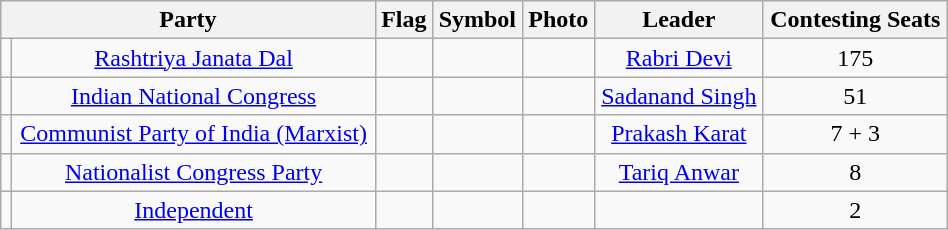<table class="wikitable" width=50%; style="text-align:center">
<tr>
<th colspan="2">Party</th>
<th>Flag</th>
<th>Symbol</th>
<th>Photo</th>
<th>Leader</th>
<th>Contesting Seats</th>
</tr>
<tr>
<td></td>
<td><a href='#'>Rashtriya Janata Dal</a></td>
<td></td>
<td></td>
<td></td>
<td><a href='#'>Rabri Devi</a></td>
<td>175</td>
</tr>
<tr>
<td></td>
<td><a href='#'>Indian National Congress</a></td>
<td></td>
<td></td>
<td></td>
<td><a href='#'>Sadanand Singh</a></td>
<td>51</td>
</tr>
<tr>
<td></td>
<td><a href='#'>Communist Party of India (Marxist)</a></td>
<td></td>
<td></td>
<td></td>
<td><a href='#'>Prakash Karat</a></td>
<td>7 + 3 </td>
</tr>
<tr>
<td></td>
<td><a href='#'>Nationalist Congress Party</a></td>
<td></td>
<td></td>
<td></td>
<td><a href='#'>Tariq Anwar</a></td>
<td>8</td>
</tr>
<tr>
<td></td>
<td><a href='#'>Independent</a></td>
<td></td>
<td></td>
<td></td>
<td></td>
<td>2</td>
</tr>
</table>
